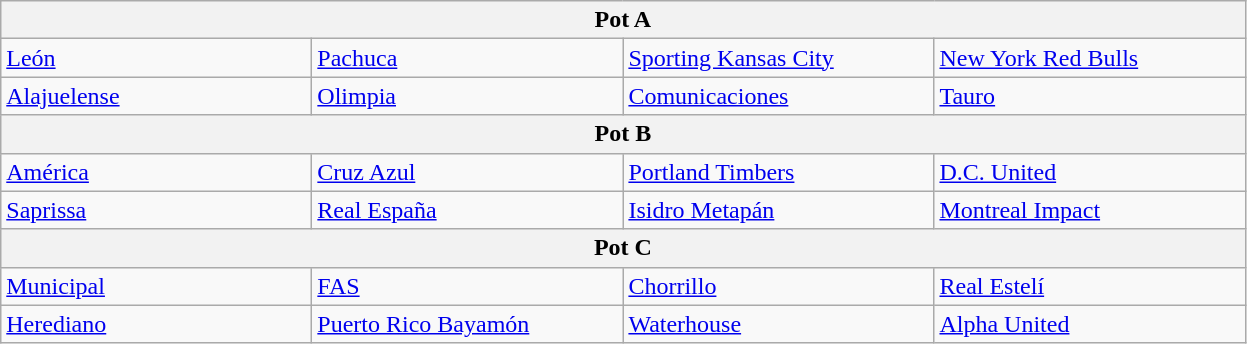<table class="wikitable">
<tr>
<th colspan=4>Pot A</th>
</tr>
<tr>
<td width=200> <a href='#'>León</a></td>
<td width=200> <a href='#'>Pachuca</a></td>
<td width=200> <a href='#'>Sporting Kansas City</a></td>
<td width=200> <a href='#'>New York Red Bulls</a></td>
</tr>
<tr>
<td> <a href='#'>Alajuelense</a></td>
<td> <a href='#'>Olimpia</a></td>
<td> <a href='#'>Comunicaciones</a></td>
<td> <a href='#'>Tauro</a></td>
</tr>
<tr>
<th colspan=4>Pot B</th>
</tr>
<tr>
<td> <a href='#'>América</a></td>
<td> <a href='#'>Cruz Azul</a></td>
<td> <a href='#'>Portland Timbers</a></td>
<td> <a href='#'>D.C. United</a></td>
</tr>
<tr>
<td> <a href='#'>Saprissa</a></td>
<td> <a href='#'>Real España</a></td>
<td> <a href='#'>Isidro Metapán</a></td>
<td> <a href='#'>Montreal Impact</a></td>
</tr>
<tr>
<th colspan=4>Pot C</th>
</tr>
<tr>
<td> <a href='#'>Municipal</a></td>
<td> <a href='#'>FAS</a></td>
<td> <a href='#'>Chorrillo</a></td>
<td> <a href='#'>Real Estelí</a></td>
</tr>
<tr>
<td> <a href='#'>Herediano</a></td>
<td> <a href='#'>Puerto Rico Bayamón</a></td>
<td> <a href='#'>Waterhouse</a></td>
<td> <a href='#'>Alpha United</a></td>
</tr>
</table>
